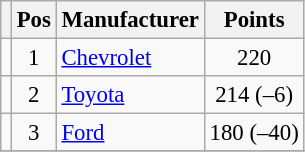<table class="wikitable" style="font-size: 95%;">
<tr>
<th></th>
<th>Pos</th>
<th>Manufacturer</th>
<th>Points</th>
</tr>
<tr>
<td align="left"></td>
<td style="text-align:center;">1</td>
<td><a href='#'>Chevrolet</a></td>
<td style="text-align:center;">220</td>
</tr>
<tr>
<td align="left"></td>
<td style="text-align:center;">2</td>
<td><a href='#'>Toyota</a></td>
<td style="text-align:center;">214 (–6)</td>
</tr>
<tr>
<td align="left"></td>
<td style="text-align:center;">3</td>
<td><a href='#'>Ford</a></td>
<td style="text-align:center;">180 (–40)</td>
</tr>
<tr class="sortbottom">
</tr>
</table>
